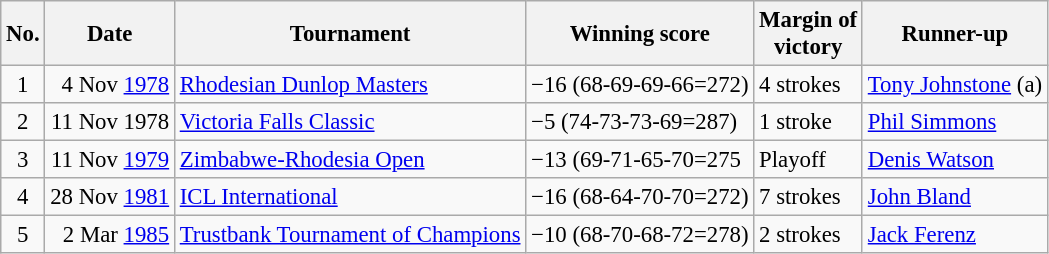<table class="wikitable" style="font-size:95%;">
<tr>
<th>No.</th>
<th>Date</th>
<th>Tournament</th>
<th>Winning score</th>
<th>Margin of<br>victory</th>
<th>Runner-up</th>
</tr>
<tr>
<td align=center>1</td>
<td align=right>4 Nov <a href='#'>1978</a></td>
<td><a href='#'>Rhodesian Dunlop Masters</a></td>
<td>−16 (68-69-69-66=272)</td>
<td>4 strokes</td>
<td> <a href='#'>Tony Johnstone</a> (a)</td>
</tr>
<tr>
<td align=center>2</td>
<td align=right>11 Nov 1978</td>
<td><a href='#'>Victoria Falls Classic</a></td>
<td>−5 (74-73-73-69=287)</td>
<td>1 stroke</td>
<td> <a href='#'>Phil Simmons</a></td>
</tr>
<tr>
<td align=center>3</td>
<td align=right>11 Nov <a href='#'>1979</a></td>
<td><a href='#'>Zimbabwe-Rhodesia Open</a></td>
<td>−13 (69-71-65-70=275</td>
<td>Playoff</td>
<td> <a href='#'>Denis Watson</a></td>
</tr>
<tr>
<td align=center>4</td>
<td align=right>28 Nov <a href='#'>1981</a></td>
<td><a href='#'>ICL International</a></td>
<td>−16 (68-64-70-70=272)</td>
<td>7 strokes</td>
<td> <a href='#'>John Bland</a></td>
</tr>
<tr>
<td align=center>5</td>
<td align=right>2 Mar <a href='#'>1985</a></td>
<td><a href='#'>Trustbank Tournament of Champions</a></td>
<td>−10 (68-70-68-72=278)</td>
<td>2 strokes</td>
<td> <a href='#'>Jack Ferenz</a></td>
</tr>
</table>
